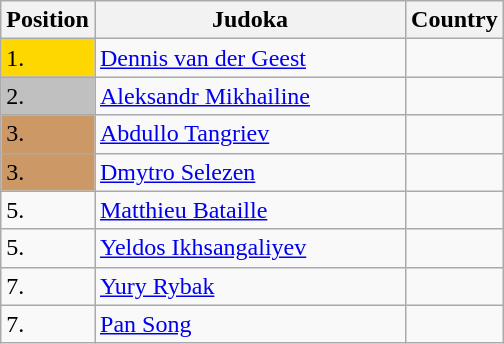<table class=wikitable>
<tr>
<th width=10>Position</th>
<th width=200>Judoka</th>
<th width=10>Country</th>
</tr>
<tr>
<td bgcolor=gold>1.</td>
<td><a href='#'>Dennis van der Geest</a></td>
<td></td>
</tr>
<tr>
<td bgcolor="silver">2.</td>
<td><a href='#'>Aleksandr Mikhailine</a></td>
<td></td>
</tr>
<tr>
<td bgcolor="CC9966">3.</td>
<td><a href='#'>Abdullo Tangriev</a></td>
<td></td>
</tr>
<tr>
<td bgcolor="CC9966">3.</td>
<td><a href='#'>Dmytro Selezen</a></td>
<td></td>
</tr>
<tr>
<td>5.</td>
<td><a href='#'>Matthieu Bataille</a></td>
<td></td>
</tr>
<tr>
<td>5.</td>
<td><a href='#'>Yeldos Ikhsangaliyev</a></td>
<td></td>
</tr>
<tr>
<td>7.</td>
<td><a href='#'>Yury Rybak</a></td>
<td></td>
</tr>
<tr>
<td>7.</td>
<td><a href='#'>Pan Song</a></td>
<td></td>
</tr>
</table>
